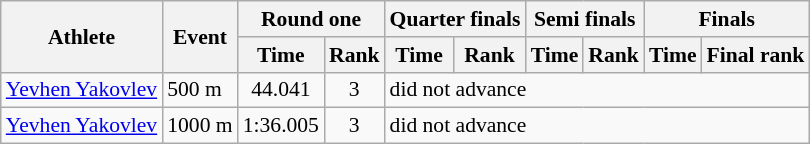<table class="wikitable" style="font-size:90%">
<tr>
<th rowspan="2">Athlete</th>
<th rowspan="2">Event</th>
<th colspan="2">Round one</th>
<th colspan="2">Quarter finals</th>
<th colspan="2">Semi finals</th>
<th colspan="2">Finals</th>
</tr>
<tr>
<th>Time</th>
<th>Rank</th>
<th>Time</th>
<th>Rank</th>
<th>Time</th>
<th>Rank</th>
<th>Time</th>
<th>Final rank</th>
</tr>
<tr>
<td><a href='#'>Yevhen Yakovlev</a></td>
<td>500 m</td>
<td align="center">44.041</td>
<td align="center">3</td>
<td colspan="6">did not advance</td>
</tr>
<tr>
<td><a href='#'>Yevhen Yakovlev</a></td>
<td>1000 m</td>
<td align="center">1:36.005</td>
<td align="center">3</td>
<td colspan="6">did not advance</td>
</tr>
</table>
